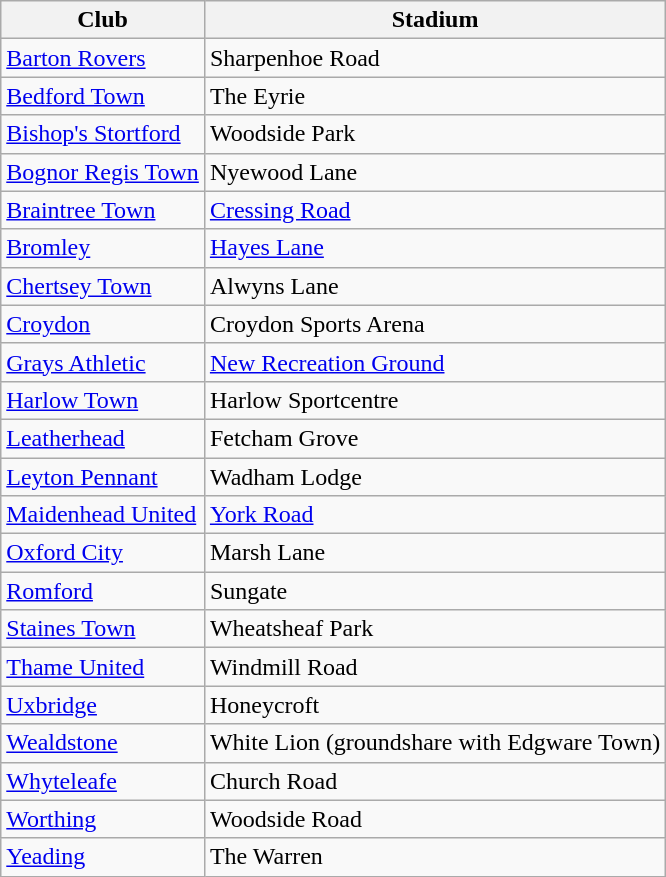<table class="wikitable sortable">
<tr>
<th>Club</th>
<th>Stadium</th>
</tr>
<tr>
<td><a href='#'>Barton Rovers</a></td>
<td>Sharpenhoe Road</td>
</tr>
<tr>
<td><a href='#'>Bedford Town</a></td>
<td>The Eyrie</td>
</tr>
<tr>
<td><a href='#'>Bishop's Stortford</a></td>
<td>Woodside Park</td>
</tr>
<tr>
<td><a href='#'>Bognor Regis Town</a></td>
<td>Nyewood Lane</td>
</tr>
<tr>
<td><a href='#'>Braintree Town</a></td>
<td><a href='#'>Cressing Road</a></td>
</tr>
<tr>
<td><a href='#'>Bromley</a></td>
<td><a href='#'>Hayes Lane</a></td>
</tr>
<tr>
<td><a href='#'>Chertsey Town</a></td>
<td>Alwyns Lane</td>
</tr>
<tr>
<td><a href='#'>Croydon</a></td>
<td>Croydon Sports Arena</td>
</tr>
<tr>
<td><a href='#'>Grays Athletic</a></td>
<td><a href='#'>New Recreation Ground</a></td>
</tr>
<tr>
<td><a href='#'>Harlow Town</a></td>
<td>Harlow Sportcentre</td>
</tr>
<tr>
<td><a href='#'>Leatherhead</a></td>
<td>Fetcham Grove</td>
</tr>
<tr>
<td><a href='#'>Leyton Pennant</a></td>
<td>Wadham Lodge</td>
</tr>
<tr>
<td><a href='#'>Maidenhead United</a></td>
<td><a href='#'>York Road</a></td>
</tr>
<tr>
<td><a href='#'>Oxford City</a></td>
<td>Marsh Lane</td>
</tr>
<tr>
<td><a href='#'>Romford</a></td>
<td>Sungate</td>
</tr>
<tr>
<td><a href='#'>Staines Town</a></td>
<td>Wheatsheaf Park</td>
</tr>
<tr>
<td><a href='#'>Thame United</a></td>
<td>Windmill Road</td>
</tr>
<tr>
<td><a href='#'>Uxbridge</a></td>
<td>Honeycroft</td>
</tr>
<tr>
<td><a href='#'>Wealdstone</a></td>
<td>White Lion (groundshare with Edgware Town)</td>
</tr>
<tr>
<td><a href='#'>Whyteleafe</a></td>
<td>Church Road</td>
</tr>
<tr>
<td><a href='#'>Worthing</a></td>
<td>Woodside Road</td>
</tr>
<tr>
<td><a href='#'>Yeading</a></td>
<td>The Warren</td>
</tr>
</table>
